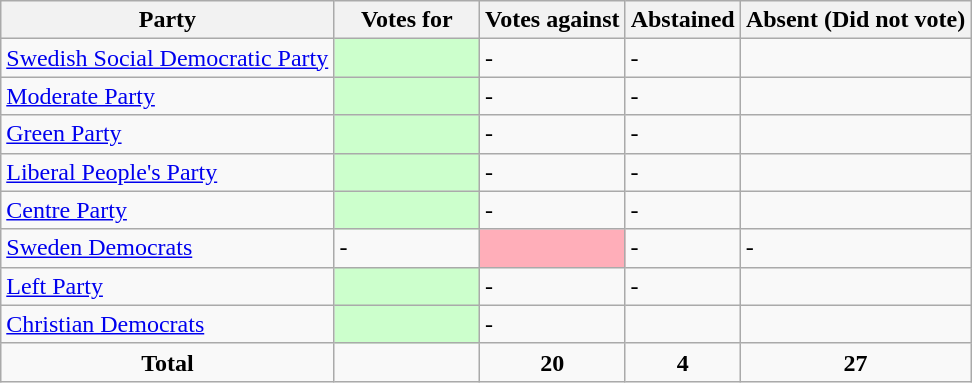<table class="wikitable">
<tr>
<th>Party</th>
<th style="width:15%;">Votes for</th>
<th style="width:15%;">Votes against</th>
<th>Abstained</th>
<th>Absent (Did not vote)</th>
</tr>
<tr>
<td> <a href='#'>Swedish Social Democratic Party</a></td>
<td style="background-color:#CCFFCC;"></td>
<td>-</td>
<td>-</td>
<td></td>
</tr>
<tr>
<td> <a href='#'>Moderate Party</a></td>
<td style="background-color:#CCFFCC;"></td>
<td>-</td>
<td>-</td>
<td></td>
</tr>
<tr>
<td> <a href='#'>Green Party</a></td>
<td style="background-color:#CCFFCC;"></td>
<td>-</td>
<td>-</td>
<td></td>
</tr>
<tr>
<td> <a href='#'>Liberal People's Party</a></td>
<td style="background-color:#CCFFCC;"></td>
<td>-</td>
<td>-</td>
<td></td>
</tr>
<tr>
<td> <a href='#'>Centre Party</a></td>
<td style="background-color:#CCFFCC;"></td>
<td>-</td>
<td>-</td>
<td></td>
</tr>
<tr>
<td> <a href='#'>Sweden Democrats</a></td>
<td>-</td>
<td style="background-color:#FFAEB9;"></td>
<td>-</td>
<td>-</td>
</tr>
<tr>
<td> <a href='#'>Left Party</a></td>
<td style="background-color:#CCFFCC;"></td>
<td>-</td>
<td>-</td>
<td></td>
</tr>
<tr>
<td> <a href='#'>Christian Democrats</a></td>
<td style="background-color:#CCFFCC;"></td>
<td>-</td>
<td></td>
<td></td>
</tr>
<tr>
<td style="text-align:center;"><strong>Total</strong></td>
<td></td>
<td style="text-align:center;"><strong>20</strong></td>
<td style="text-align:center;"><strong>4</strong></td>
<td style="text-align:center;"><strong>27</strong></td>
</tr>
</table>
